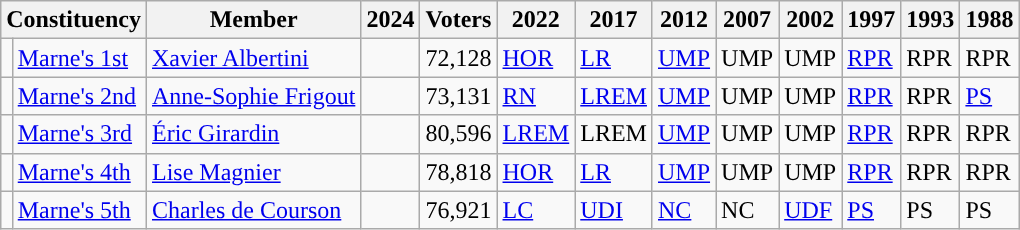<table class="wikitable sortable">
<tr>
<th colspan="2">Constituency</th>
<th>Member</th>
<th>2024</th>
<th>Voters</th>
<th>2022</th>
<th>2017</th>
<th>2012</th>
<th>2007</th>
<th>2002</th>
<th>1997</th>
<th>1993</th>
<th>1988</th>
</tr>
<tr>
<td style="background-color: "></td>
<td><a href='#'>Marne's 1st</a></td>
<td><a href='#'>Xavier Albertini</a></td>
<td></td>
<td>72,128</td>
<td><a href='#'>HOR</a></td>
<td><a href='#'>LR</a></td>
<td><a href='#'>UMP</a></td>
<td>UMP</td>
<td>UMP</td>
<td><a href='#'>RPR</a></td>
<td>RPR</td>
<td>RPR</td>
</tr>
<tr>
<td style="background-color: "></td>
<td><a href='#'>Marne's 2nd</a></td>
<td><a href='#'>Anne-Sophie Frigout</a></td>
<td></td>
<td>73,131</td>
<td><a href='#'>RN</a></td>
<td><a href='#'>LREM</a></td>
<td><a href='#'>UMP</a></td>
<td>UMP</td>
<td>UMP</td>
<td><a href='#'>RPR</a></td>
<td>RPR</td>
<td><a href='#'>PS</a></td>
</tr>
<tr>
<td style="background-color: "></td>
<td><a href='#'>Marne's 3rd</a></td>
<td><a href='#'>Éric Girardin</a></td>
<td></td>
<td>80,596</td>
<td><a href='#'>LREM</a></td>
<td>LREM</td>
<td><a href='#'>UMP</a></td>
<td>UMP</td>
<td>UMP</td>
<td><a href='#'>RPR</a></td>
<td>RPR</td>
<td>RPR</td>
</tr>
<tr>
<td style="background-color: "></td>
<td><a href='#'>Marne's 4th</a></td>
<td><a href='#'>Lise Magnier</a></td>
<td></td>
<td>78,818</td>
<td><a href='#'>HOR</a></td>
<td><a href='#'>LR</a></td>
<td><a href='#'>UMP</a></td>
<td>UMP</td>
<td>UMP</td>
<td><a href='#'>RPR</a></td>
<td>RPR</td>
<td>RPR</td>
</tr>
<tr>
<td style="background-color: "></td>
<td><a href='#'>Marne's 5th</a></td>
<td><a href='#'>Charles de Courson</a></td>
<td></td>
<td>76,921</td>
<td><a href='#'>LC</a></td>
<td><a href='#'>UDI</a></td>
<td><a href='#'>NC</a></td>
<td>NC</td>
<td><a href='#'>UDF</a></td>
<td><a href='#'>PS</a></td>
<td>PS</td>
<td>PS</td>
</tr>
</table>
